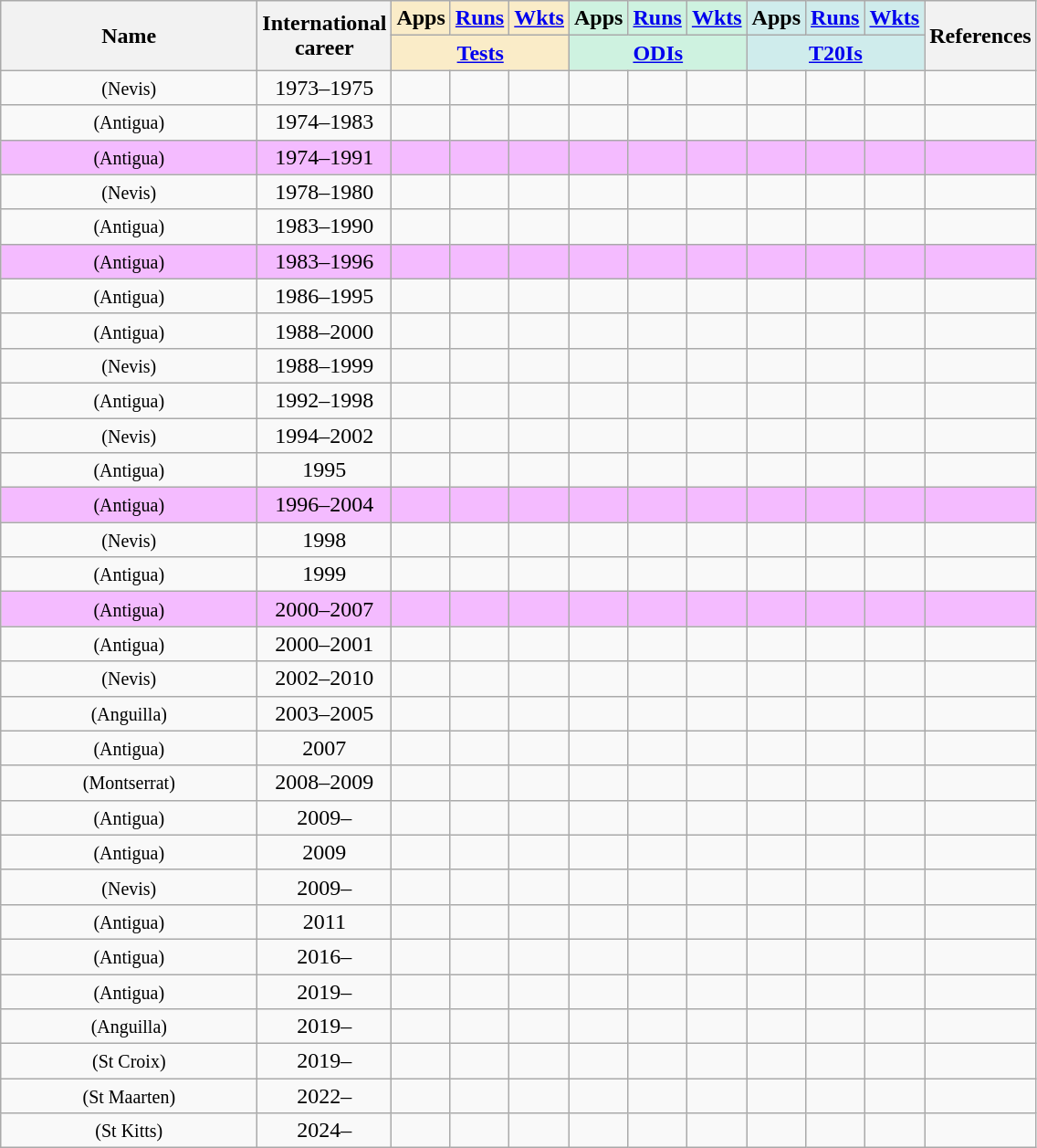<table class="wikitable sortable" style="text-align: center;">
<tr>
<th style="width:180px" rowspan="2">Name</th>
<th rowspan="2">International<br>career</th>
<th style="background:#faecc8">Apps</th>
<th style="background:#faecc8"><a href='#'>Runs</a></th>
<th style="background:#faecc8"><a href='#'>Wkts</a></th>
<th style="background:#cef2e0">Apps</th>
<th style="background:#cef2e0"><a href='#'>Runs</a></th>
<th style="background:#cef2e0"><a href='#'>Wkts</a></th>
<th style="background:#CFECEC">Apps</th>
<th style="background:#CFECEC"><a href='#'>Runs</a></th>
<th style="background:#CFECEC"><a href='#'>Wkts</a></th>
<th class="unsortable" rowspan="2">References</th>
</tr>
<tr class="unsortable">
<th colspan="3" style="background:#faecc8"><a href='#'>Tests</a></th>
<th colspan="3" style="background:#cef2e0"><a href='#'>ODIs</a></th>
<th colspan="3" style="background:#CFECEC"><a href='#'>T20Is</a></th>
</tr>
<tr>
<td> <small>(Nevis)</small></td>
<td>1973–1975</td>
<td></td>
<td></td>
<td></td>
<td></td>
<td></td>
<td></td>
<td></td>
<td></td>
<td></td>
<td></td>
</tr>
<tr>
<td> <small>(Antigua)</small></td>
<td>1974–1983</td>
<td></td>
<td></td>
<td></td>
<td></td>
<td></td>
<td></td>
<td></td>
<td></td>
<td></td>
<td></td>
</tr>
<tr bgcolor="#F4BBFF">
<td> <small>(Antigua)</small></td>
<td>1974–1991</td>
<td></td>
<td></td>
<td></td>
<td></td>
<td></td>
<td></td>
<td></td>
<td></td>
<td></td>
<td></td>
</tr>
<tr>
<td> <small>(Nevis)</small></td>
<td>1978–1980</td>
<td></td>
<td></td>
<td></td>
<td></td>
<td></td>
<td></td>
<td></td>
<td></td>
<td></td>
<td></td>
</tr>
<tr>
<td> <small>(Antigua)</small></td>
<td>1983–1990</td>
<td></td>
<td></td>
<td></td>
<td></td>
<td></td>
<td></td>
<td></td>
<td></td>
<td></td>
<td></td>
</tr>
<tr bgcolor="#F4BBFF">
<td> <small>(Antigua)</small></td>
<td>1983–1996</td>
<td></td>
<td></td>
<td></td>
<td></td>
<td></td>
<td></td>
<td></td>
<td></td>
<td></td>
<td></td>
</tr>
<tr>
<td> <small>(Antigua)</small></td>
<td>1986–1995</td>
<td></td>
<td></td>
<td></td>
<td></td>
<td></td>
<td></td>
<td></td>
<td></td>
<td></td>
<td></td>
</tr>
<tr>
<td> <small>(Antigua)</small></td>
<td>1988–2000</td>
<td></td>
<td></td>
<td></td>
<td></td>
<td></td>
<td></td>
<td></td>
<td></td>
<td></td>
<td></td>
</tr>
<tr>
<td> <small>(Nevis)</small></td>
<td>1988–1999</td>
<td></td>
<td></td>
<td></td>
<td></td>
<td></td>
<td></td>
<td></td>
<td></td>
<td></td>
<td></td>
</tr>
<tr>
<td> <small>(Antigua)</small></td>
<td>1992–1998</td>
<td></td>
<td></td>
<td></td>
<td></td>
<td></td>
<td></td>
<td></td>
<td></td>
<td></td>
<td></td>
</tr>
<tr>
<td> <small>(Nevis)</small></td>
<td>1994–2002</td>
<td></td>
<td></td>
<td></td>
<td></td>
<td></td>
<td></td>
<td></td>
<td></td>
<td></td>
<td></td>
</tr>
<tr>
<td> <small>(Antigua)</small></td>
<td>1995</td>
<td></td>
<td></td>
<td></td>
<td></td>
<td></td>
<td></td>
<td></td>
<td></td>
<td></td>
<td></td>
</tr>
<tr bgcolor="#F4BBFF">
<td> <small>(Antigua)</small></td>
<td>1996–2004</td>
<td></td>
<td></td>
<td></td>
<td></td>
<td></td>
<td></td>
<td></td>
<td></td>
<td></td>
<td></td>
</tr>
<tr>
<td> <small>(Nevis)</small></td>
<td>1998</td>
<td></td>
<td></td>
<td></td>
<td></td>
<td></td>
<td></td>
<td></td>
<td></td>
<td></td>
<td></td>
</tr>
<tr>
<td> <small>(Antigua)</small></td>
<td>1999</td>
<td></td>
<td></td>
<td></td>
<td></td>
<td></td>
<td></td>
<td></td>
<td></td>
<td></td>
<td></td>
</tr>
<tr bgcolor="#F4BBFF">
<td> <small>(Antigua)</small></td>
<td>2000–2007</td>
<td></td>
<td></td>
<td></td>
<td></td>
<td></td>
<td></td>
<td></td>
<td></td>
<td></td>
<td></td>
</tr>
<tr>
<td> <small>(Antigua)</small></td>
<td>2000–2001</td>
<td></td>
<td></td>
<td></td>
<td></td>
<td></td>
<td></td>
<td></td>
<td></td>
<td></td>
<td></td>
</tr>
<tr>
<td> <small>(Nevis)</small></td>
<td>2002–2010</td>
<td></td>
<td></td>
<td></td>
<td></td>
<td></td>
<td></td>
<td></td>
<td></td>
<td></td>
<td></td>
</tr>
<tr>
<td> <small>(Anguilla)</small></td>
<td>2003–2005</td>
<td></td>
<td></td>
<td></td>
<td></td>
<td></td>
<td></td>
<td></td>
<td></td>
<td></td>
<td></td>
</tr>
<tr>
<td> <small>(Antigua)</small></td>
<td>2007</td>
<td></td>
<td></td>
<td></td>
<td></td>
<td></td>
<td></td>
<td></td>
<td></td>
<td></td>
<td></td>
</tr>
<tr>
<td> <small>(Montserrat)</small></td>
<td>2008–2009</td>
<td></td>
<td></td>
<td></td>
<td></td>
<td></td>
<td></td>
<td></td>
<td></td>
<td></td>
<td></td>
</tr>
<tr>
<td> <small>(Antigua)</small></td>
<td>2009–</td>
<td></td>
<td></td>
<td></td>
<td></td>
<td></td>
<td></td>
<td></td>
<td></td>
<td></td>
<td></td>
</tr>
<tr>
<td> <small>(Antigua)</small></td>
<td>2009</td>
<td></td>
<td></td>
<td></td>
<td></td>
<td></td>
<td></td>
<td></td>
<td></td>
<td></td>
<td></td>
</tr>
<tr>
<td> <small>(Nevis)</small></td>
<td>2009–</td>
<td></td>
<td></td>
<td></td>
<td></td>
<td></td>
<td></td>
<td></td>
<td></td>
<td></td>
<td></td>
</tr>
<tr>
<td> <small>(Antigua)</small></td>
<td>2011</td>
<td></td>
<td></td>
<td></td>
<td></td>
<td></td>
<td></td>
<td></td>
<td></td>
<td></td>
<td></td>
</tr>
<tr>
<td> <small>(Antigua)</small></td>
<td>2016–</td>
<td></td>
<td></td>
<td></td>
<td></td>
<td></td>
<td></td>
<td></td>
<td></td>
<td></td>
<td></td>
</tr>
<tr>
<td> <small>(Antigua)</small></td>
<td>2019–</td>
<td></td>
<td></td>
<td></td>
<td></td>
<td></td>
<td></td>
<td></td>
<td></td>
<td></td>
<td></td>
</tr>
<tr>
<td> <small>(Anguilla)</small></td>
<td>2019–</td>
<td></td>
<td></td>
<td></td>
<td></td>
<td></td>
<td></td>
<td></td>
<td></td>
<td></td>
<td></td>
</tr>
<tr>
<td> <small>(St Croix)</small></td>
<td>2019–</td>
<td></td>
<td></td>
<td></td>
<td></td>
<td></td>
<td></td>
<td></td>
<td></td>
<td></td>
<td></td>
</tr>
<tr>
<td> <small>(St Maarten)</small></td>
<td>2022–</td>
<td></td>
<td></td>
<td></td>
<td></td>
<td></td>
<td></td>
<td></td>
<td></td>
<td></td>
<td></td>
</tr>
<tr>
<td> <small>(St Kitts)</small></td>
<td>2024–</td>
<td></td>
<td></td>
<td></td>
<td></td>
<td></td>
<td></td>
<td></td>
<td></td>
<td></td>
<td></td>
</tr>
</table>
